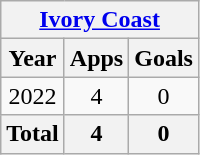<table class=wikitable style=text-align:center>
<tr>
<th colspan=4><a href='#'>Ivory Coast</a></th>
</tr>
<tr>
<th>Year</th>
<th>Apps</th>
<th>Goals</th>
</tr>
<tr>
<td>2022</td>
<td>4</td>
<td>0</td>
</tr>
<tr>
<th colspan=1>Total</th>
<th>4</th>
<th>0</th>
</tr>
</table>
